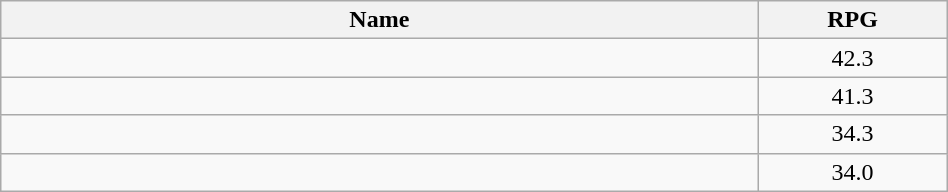<table class=wikitable width="50%">
<tr>
<th width="80%">Name</th>
<th width="20%">RPG</th>
</tr>
<tr>
<td></td>
<td align=center>42.3</td>
</tr>
<tr>
<td></td>
<td align=center>41.3</td>
</tr>
<tr>
<td></td>
<td align=center>34.3</td>
</tr>
<tr>
<td></td>
<td align=center>34.0</td>
</tr>
</table>
